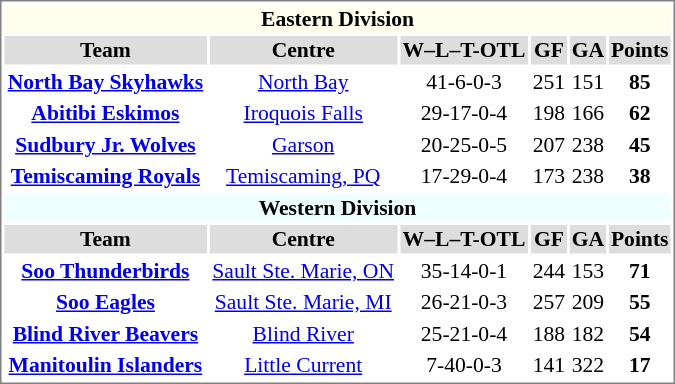<table cellpadding="0">
<tr align="left" style="vertical-align: top">
<td></td>
<td><br><table cellpadding="1" width="450px" style="font-size: 90%; border: 1px solid gray;">
<tr align="center"  bgcolor="#ffffee">
<td colspan="11"><strong>Eastern Division</strong></td>
</tr>
<tr align="center"  bgcolor="#dddddd">
<td><strong>Team</strong></td>
<td><strong>Centre</strong></td>
<td><strong>W–L–T-OTL</strong></td>
<td><strong>GF</strong></td>
<td><strong>GA</strong></td>
<td><strong>Points</strong></td>
</tr>
<tr align="center">
<td><strong><a href='#'>North Bay Skyhawks</a></strong></td>
<td><a href='#'>North Bay</a></td>
<td>41-6-0-3</td>
<td>251</td>
<td>151</td>
<td><strong>85</strong></td>
</tr>
<tr align="center">
<td><strong><a href='#'>Abitibi Eskimos</a></strong></td>
<td><a href='#'>Iroquois Falls</a></td>
<td>29-17-0-4</td>
<td>198</td>
<td>166</td>
<td><strong>62</strong></td>
</tr>
<tr align="center">
<td><strong><a href='#'>Sudbury Jr. Wolves</a></strong></td>
<td><a href='#'>Garson</a></td>
<td>20-25-0-5</td>
<td>207</td>
<td>238</td>
<td><strong>45</strong></td>
</tr>
<tr align="center">
<td><strong><a href='#'>Temiscaming Royals</a></strong></td>
<td><a href='#'>Temiscaming, PQ</a></td>
<td>17-29-0-4</td>
<td>173</td>
<td>238</td>
<td><strong>38</strong></td>
</tr>
<tr align="center"  bgcolor="#eeffff">
<td colspan="11"><strong>Western Division</strong></td>
</tr>
<tr align="center"  bgcolor="#dddddd">
<td><strong>Team</strong></td>
<td><strong>Centre</strong></td>
<td><strong>W–L–T-OTL</strong></td>
<td><strong>GF</strong></td>
<td><strong>GA</strong></td>
<td><strong>Points</strong></td>
</tr>
<tr align="center">
<td><strong><a href='#'>Soo Thunderbirds</a></strong></td>
<td><a href='#'>Sault Ste. Marie, ON</a></td>
<td>35-14-0-1</td>
<td>244</td>
<td>153</td>
<td><strong>71</strong></td>
</tr>
<tr align="center">
<td><strong><a href='#'>Soo Eagles</a></strong></td>
<td><a href='#'>Sault Ste. Marie, MI</a></td>
<td>26-21-0-3</td>
<td>257</td>
<td>209</td>
<td><strong>55</strong></td>
</tr>
<tr align="center">
<td><strong><a href='#'>Blind River Beavers</a></strong></td>
<td><a href='#'>Blind River</a></td>
<td>25-21-0-4</td>
<td>188</td>
<td>182</td>
<td><strong>54</strong></td>
</tr>
<tr align="center">
<td><strong><a href='#'>Manitoulin Islanders</a></strong></td>
<td><a href='#'>Little Current</a></td>
<td>7-40-0-3</td>
<td>141</td>
<td>322</td>
<td><strong>17</strong></td>
</tr>
</table>
</td>
</tr>
</table>
